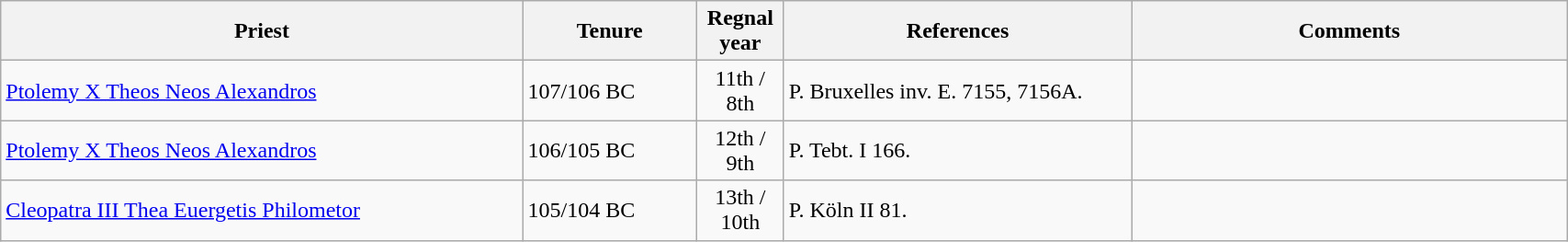<table class="wikitable" style="width:90%;">
<tr style="background-color:#f9f9f9;">
<th bgcolor="#FFDEAD" style="width:30%;"><strong>Priest</strong></th>
<th bgcolor="#FFDEAD" style="width:10%;">Tenure</th>
<th bgcolor="#FFDEAD" style="width:5%;">Regnal year</th>
<th bgcolor="#FFDEAD" style="width:20%;">References</th>
<th bgcolor="#FFDEAD" style="width:25%;">Comments</th>
</tr>
<tr>
<td><a href='#'>Ptolemy X Theos Neos Alexandros</a></td>
<td>107/106 BC</td>
<td align="center">11th / 8th</td>
<td>P. Bruxelles inv. E. 7155, 7156A.</td>
<td></td>
</tr>
<tr>
<td><a href='#'>Ptolemy X Theos Neos Alexandros</a></td>
<td>106/105 BC</td>
<td align="center">12th / 9th</td>
<td>P. Tebt. I 166.</td>
<td></td>
</tr>
<tr>
<td><a href='#'>Cleopatra III Thea Euergetis Philometor</a></td>
<td>105/104 BC</td>
<td align="center">13th / 10th</td>
<td>P. Köln II 81.</td>
<td></td>
</tr>
</table>
